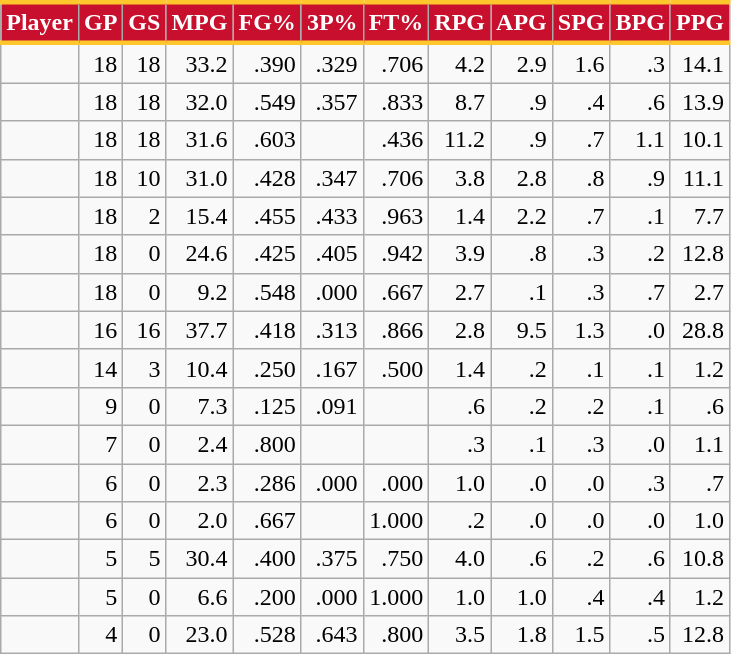<table class="wikitable sortable" style="text-align:right;">
<tr>
<th style="background:#C8102E; color:#FFFFFF; border-top:#FFC72C 3px solid; border-bottom:#FFC72C 3px solid;">Player</th>
<th style="background:#C8102E; color:#FFFFFF; border-top:#FFC72C 3px solid; border-bottom:#FFC72C 3px solid;">GP</th>
<th style="background:#C8102E; color:#FFFFFF; border-top:#FFC72C 3px solid; border-bottom:#FFC72C 3px solid;">GS</th>
<th style="background:#C8102E; color:#FFFFFF; border-top:#FFC72C 3px solid; border-bottom:#FFC72C 3px solid;">MPG</th>
<th style="background:#C8102E; color:#FFFFFF; border-top:#FFC72C 3px solid; border-bottom:#FFC72C 3px solid;">FG%</th>
<th style="background:#C8102E; color:#FFFFFF; border-top:#FFC72C 3px solid; border-bottom:#FFC72C 3px solid;">3P%</th>
<th style="background:#C8102E; color:#FFFFFF; border-top:#FFC72C 3px solid; border-bottom:#FFC72C 3px solid;">FT%</th>
<th style="background:#C8102E; color:#FFFFFF; border-top:#FFC72C 3px solid; border-bottom:#FFC72C 3px solid;">RPG</th>
<th style="background:#C8102E; color:#FFFFFF; border-top:#FFC72C 3px solid; border-bottom:#FFC72C 3px solid;">APG</th>
<th style="background:#C8102E; color:#FFFFFF; border-top:#FFC72C 3px solid; border-bottom:#FFC72C 3px solid;">SPG</th>
<th style="background:#C8102E; color:#FFFFFF; border-top:#FFC72C 3px solid; border-bottom:#FFC72C 3px solid;">BPG</th>
<th style="background:#C8102E; color:#FFFFFF; border-top:#FFC72C 3px solid; border-bottom:#FFC72C 3px solid;">PPG</th>
</tr>
<tr>
<td style="text-align:left;"></td>
<td>18</td>
<td>18</td>
<td>33.2</td>
<td>.390</td>
<td>.329</td>
<td>.706</td>
<td>4.2</td>
<td>2.9</td>
<td>1.6</td>
<td>.3</td>
<td>14.1</td>
</tr>
<tr>
<td style="text-align:left;"></td>
<td>18</td>
<td>18</td>
<td>32.0</td>
<td>.549</td>
<td>.357</td>
<td>.833</td>
<td>8.7</td>
<td>.9</td>
<td>.4</td>
<td>.6</td>
<td>13.9</td>
</tr>
<tr>
<td style="text-align:left;"></td>
<td>18</td>
<td>18</td>
<td>31.6</td>
<td>.603</td>
<td></td>
<td>.436</td>
<td>11.2</td>
<td>.9</td>
<td>.7</td>
<td>1.1</td>
<td>10.1</td>
</tr>
<tr>
<td style="text-align:left;"></td>
<td>18</td>
<td>10</td>
<td>31.0</td>
<td>.428</td>
<td>.347</td>
<td>.706</td>
<td>3.8</td>
<td>2.8</td>
<td>.8</td>
<td>.9</td>
<td>11.1</td>
</tr>
<tr>
<td style="text-align:left;"></td>
<td>18</td>
<td>2</td>
<td>15.4</td>
<td>.455</td>
<td>.433</td>
<td>.963</td>
<td>1.4</td>
<td>2.2</td>
<td>.7</td>
<td>.1</td>
<td>7.7</td>
</tr>
<tr>
<td style="text-align:left;"></td>
<td>18</td>
<td>0</td>
<td>24.6</td>
<td>.425</td>
<td>.405</td>
<td>.942</td>
<td>3.9</td>
<td>.8</td>
<td>.3</td>
<td>.2</td>
<td>12.8</td>
</tr>
<tr>
<td style="text-align:left;"></td>
<td>18</td>
<td>0</td>
<td>9.2</td>
<td>.548</td>
<td>.000</td>
<td>.667</td>
<td>2.7</td>
<td>.1</td>
<td>.3</td>
<td>.7</td>
<td>2.7</td>
</tr>
<tr>
<td style="text-align:left;"></td>
<td>16</td>
<td>16</td>
<td>37.7</td>
<td>.418</td>
<td>.313</td>
<td>.866</td>
<td>2.8</td>
<td>9.5</td>
<td>1.3</td>
<td>.0</td>
<td>28.8</td>
</tr>
<tr>
<td style="text-align:left;"></td>
<td>14</td>
<td>3</td>
<td>10.4</td>
<td>.250</td>
<td>.167</td>
<td>.500</td>
<td>1.4</td>
<td>.2</td>
<td>.1</td>
<td>.1</td>
<td>1.2</td>
</tr>
<tr>
<td style="text-align:left;"></td>
<td>9</td>
<td>0</td>
<td>7.3</td>
<td>.125</td>
<td>.091</td>
<td></td>
<td>.6</td>
<td>.2</td>
<td>.2</td>
<td>.1</td>
<td>.6</td>
</tr>
<tr>
<td style="text-align:left;"></td>
<td>7</td>
<td>0</td>
<td>2.4</td>
<td>.800</td>
<td></td>
<td></td>
<td>.3</td>
<td>.1</td>
<td>.3</td>
<td>.0</td>
<td>1.1</td>
</tr>
<tr>
<td style="text-align:left;"></td>
<td>6</td>
<td>0</td>
<td>2.3</td>
<td>.286</td>
<td>.000</td>
<td>.000</td>
<td>1.0</td>
<td>.0</td>
<td>.0</td>
<td>.3</td>
<td>.7</td>
</tr>
<tr>
<td style="text-align:left;"></td>
<td>6</td>
<td>0</td>
<td>2.0</td>
<td>.667</td>
<td></td>
<td>1.000</td>
<td>.2</td>
<td>.0</td>
<td>.0</td>
<td>.0</td>
<td>1.0</td>
</tr>
<tr>
<td style="text-align:left;"></td>
<td>5</td>
<td>5</td>
<td>30.4</td>
<td>.400</td>
<td>.375</td>
<td>.750</td>
<td>4.0</td>
<td>.6</td>
<td>.2</td>
<td>.6</td>
<td>10.8</td>
</tr>
<tr>
<td style="text-align:left;"></td>
<td>5</td>
<td>0</td>
<td>6.6</td>
<td>.200</td>
<td>.000</td>
<td>1.000</td>
<td>1.0</td>
<td>1.0</td>
<td>.4</td>
<td>.4</td>
<td>1.2</td>
</tr>
<tr>
<td style="text-align:left;"></td>
<td>4</td>
<td>0</td>
<td>23.0</td>
<td>.528</td>
<td>.643</td>
<td>.800</td>
<td>3.5</td>
<td>1.8</td>
<td>1.5</td>
<td>.5</td>
<td>12.8</td>
</tr>
</table>
